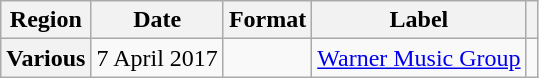<table class="wikitable plainrowheaders">
<tr>
<th scope="col">Region</th>
<th scope="col">Date</th>
<th scope="col">Format</th>
<th scope="col">Label</th>
<th scope="col"></th>
</tr>
<tr>
<th scope="row">Various</th>
<td rowspan="1">7 April 2017</td>
<td rowspan="1"></td>
<td rowspan="1"><a href='#'>Warner Music Group</a></td>
<td align="center"></td>
</tr>
</table>
